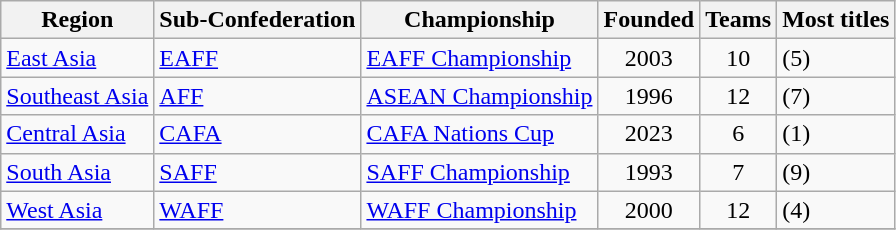<table class="wikitable sortable">
<tr>
<th>Region</th>
<th>Sub-Confederation</th>
<th>Championship</th>
<th>Founded</th>
<th>Teams</th>
<th>Most titles</th>
</tr>
<tr>
<td><a href='#'>East Asia</a></td>
<td><a href='#'>EAFF</a></td>
<td><a href='#'>EAFF Championship</a></td>
<td align=center>2003</td>
<td align=center>10</td>
<td> (5)</td>
</tr>
<tr>
<td><a href='#'>Southeast Asia</a></td>
<td><a href='#'>AFF</a></td>
<td><a href='#'>ASEAN Championship</a></td>
<td align=center>1996</td>
<td align=center>12</td>
<td> (7)</td>
</tr>
<tr>
<td><a href='#'>Central Asia</a></td>
<td><a href='#'>CAFA</a></td>
<td><a href='#'>CAFA Nations Cup</a></td>
<td align=center>2023</td>
<td align=center>6</td>
<td> (1)</td>
</tr>
<tr>
<td><a href='#'>South Asia</a></td>
<td><a href='#'>SAFF</a></td>
<td><a href='#'>SAFF Championship</a></td>
<td align=center>1993</td>
<td align=center>7</td>
<td> (9)</td>
</tr>
<tr>
<td><a href='#'>West Asia</a></td>
<td><a href='#'>WAFF</a></td>
<td><a href='#'>WAFF Championship</a></td>
<td align=center>2000</td>
<td align=center>12</td>
<td> (4)</td>
</tr>
<tr>
</tr>
</table>
